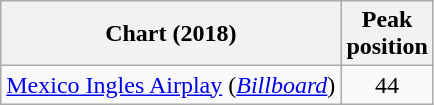<table class="wikitable sortable plainrowheaders" style="text-align:center">
<tr>
<th scope="col">Chart (2018)</th>
<th scope="col">Peak<br>position</th>
</tr>
<tr>
<td><a href='#'>Mexico Ingles Airplay</a> (<a href='#'><em>Billboard</em></a>)</td>
<td>44</td>
</tr>
</table>
